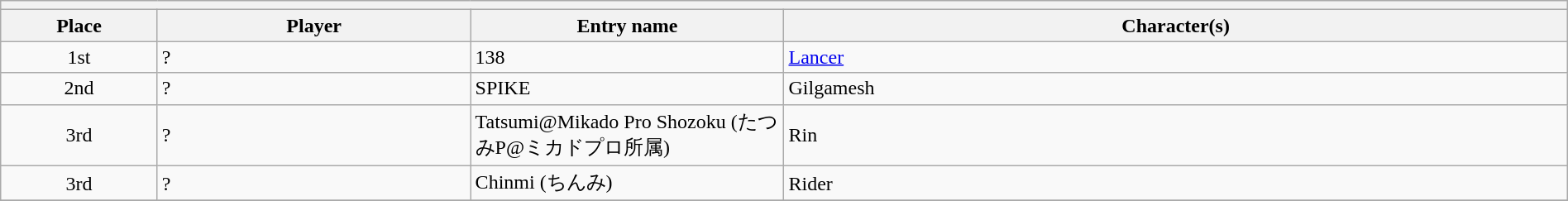<table class="wikitable" width=100%>
<tr>
<th colspan=4></th>
</tr>
<tr>
<th width=10%>Place</th>
<th width=20%>Player</th>
<th width=20%>Entry name</th>
<th width=50%>Character(s)</th>
</tr>
<tr>
<td align=center>1st</td>
<td>?</td>
<td>138</td>
<td><a href='#'>Lancer</a></td>
</tr>
<tr>
<td align=center>2nd</td>
<td>?</td>
<td>SPIKE</td>
<td>Gilgamesh</td>
</tr>
<tr>
<td align=center>3rd</td>
<td>?</td>
<td>Tatsumi@Mikado Pro Shozoku (たつみP@ミカドプロ所属)</td>
<td>Rin</td>
</tr>
<tr>
<td align=center>3rd</td>
<td>?</td>
<td>Chinmi (ちんみ)</td>
<td>Rider</td>
</tr>
<tr>
</tr>
</table>
